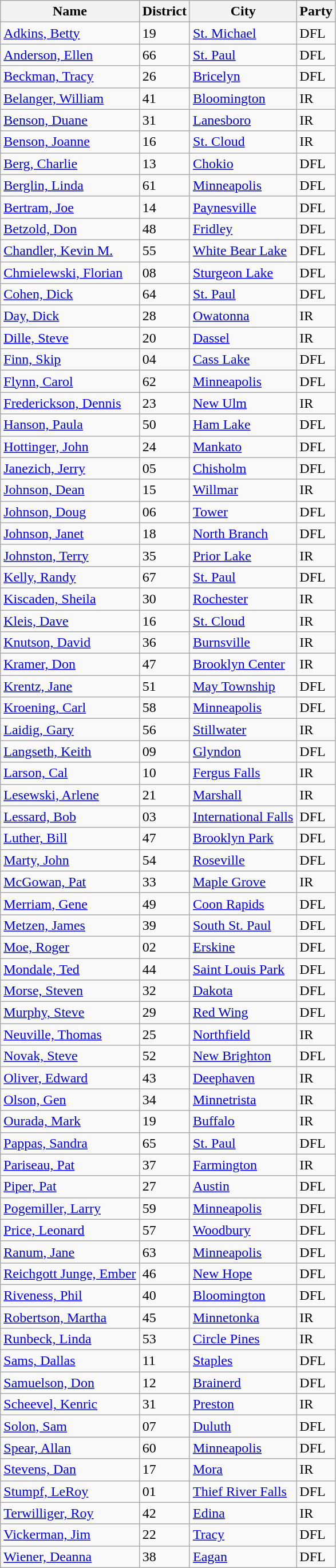<table class="wikitable sortable">
<tr>
<th>Name</th>
<th>District</th>
<th>City</th>
<th>Party</th>
</tr>
<tr>
<td><a href='#'>Adkins, Betty</a></td>
<td>19</td>
<td><a href='#'>St. Michael</a></td>
<td>DFL</td>
</tr>
<tr>
<td><a href='#'>Anderson, Ellen</a></td>
<td>66</td>
<td><a href='#'>St. Paul</a></td>
<td>DFL</td>
</tr>
<tr>
<td><a href='#'>Beckman, Tracy</a></td>
<td>26</td>
<td><a href='#'>Bricelyn</a></td>
<td>DFL</td>
</tr>
<tr>
<td><a href='#'>Belanger, William</a></td>
<td>41</td>
<td><a href='#'>Bloomington</a></td>
<td>IR</td>
</tr>
<tr>
<td><a href='#'>Benson, Duane</a></td>
<td>31</td>
<td><a href='#'>Lanesboro</a></td>
<td>IR</td>
</tr>
<tr>
<td><a href='#'>Benson, Joanne</a></td>
<td>16</td>
<td><a href='#'>St. Cloud</a></td>
<td>IR</td>
</tr>
<tr>
<td><a href='#'>Berg, Charlie</a></td>
<td>13</td>
<td><a href='#'>Chokio</a></td>
<td>DFL</td>
</tr>
<tr>
<td><a href='#'>Berglin, Linda</a></td>
<td>61</td>
<td><a href='#'>Minneapolis</a></td>
<td>DFL</td>
</tr>
<tr>
<td><a href='#'>Bertram, Joe</a></td>
<td>14</td>
<td><a href='#'>Paynesville</a></td>
<td>DFL</td>
</tr>
<tr>
<td><a href='#'>Betzold, Don</a></td>
<td>48</td>
<td><a href='#'>Fridley</a></td>
<td>DFL</td>
</tr>
<tr>
<td><a href='#'>Chandler, Kevin M.</a></td>
<td>55</td>
<td><a href='#'>White Bear Lake</a></td>
<td>DFL</td>
</tr>
<tr>
<td><a href='#'>Chmielewski, Florian</a></td>
<td>08</td>
<td><a href='#'>Sturgeon Lake</a></td>
<td>DFL</td>
</tr>
<tr>
<td><a href='#'>Cohen, Dick</a></td>
<td>64</td>
<td><a href='#'>St. Paul</a></td>
<td>DFL</td>
</tr>
<tr>
<td><a href='#'>Day, Dick</a></td>
<td>28</td>
<td><a href='#'>Owatonna</a></td>
<td>IR</td>
</tr>
<tr>
<td><a href='#'>Dille, Steve</a></td>
<td>20</td>
<td><a href='#'>Dassel</a></td>
<td>IR</td>
</tr>
<tr>
<td><a href='#'>Finn, Skip</a></td>
<td>04</td>
<td><a href='#'>Cass Lake</a></td>
<td>DFL</td>
</tr>
<tr>
<td><a href='#'>Flynn, Carol</a></td>
<td>62</td>
<td><a href='#'>Minneapolis</a></td>
<td>DFL</td>
</tr>
<tr>
<td><a href='#'>Frederickson, Dennis</a></td>
<td>23</td>
<td><a href='#'>New Ulm</a></td>
<td>IR</td>
</tr>
<tr>
<td><a href='#'>Hanson, Paula</a></td>
<td>50</td>
<td><a href='#'>Ham Lake</a></td>
<td>DFL</td>
</tr>
<tr>
<td><a href='#'>Hottinger, John</a></td>
<td>24</td>
<td><a href='#'>Mankato</a></td>
<td>DFL</td>
</tr>
<tr>
<td><a href='#'>Janezich, Jerry</a></td>
<td>05</td>
<td><a href='#'>Chisholm</a></td>
<td>DFL</td>
</tr>
<tr>
<td><a href='#'>Johnson, Dean</a></td>
<td>15</td>
<td><a href='#'>Willmar</a></td>
<td>IR</td>
</tr>
<tr>
<td><a href='#'>Johnson, Doug</a></td>
<td>06</td>
<td><a href='#'>Tower</a></td>
<td>DFL</td>
</tr>
<tr>
<td><a href='#'>Johnson, Janet</a></td>
<td>18</td>
<td><a href='#'>North Branch</a></td>
<td>DFL</td>
</tr>
<tr>
<td><a href='#'>Johnston, Terry</a></td>
<td>35</td>
<td><a href='#'>Prior Lake</a></td>
<td>IR</td>
</tr>
<tr>
<td><a href='#'>Kelly, Randy</a></td>
<td>67</td>
<td><a href='#'>St. Paul</a></td>
<td>DFL</td>
</tr>
<tr>
<td><a href='#'>Kiscaden, Sheila</a></td>
<td>30</td>
<td><a href='#'>Rochester</a></td>
<td>IR</td>
</tr>
<tr>
<td><a href='#'>Kleis, Dave</a></td>
<td>16</td>
<td><a href='#'>St. Cloud</a></td>
<td>IR</td>
</tr>
<tr>
<td><a href='#'>Knutson, David</a></td>
<td>36</td>
<td><a href='#'>Burnsville</a></td>
<td>IR</td>
</tr>
<tr>
<td><a href='#'>Kramer, Don</a></td>
<td>47</td>
<td><a href='#'>Brooklyn Center</a></td>
<td>IR</td>
</tr>
<tr>
<td><a href='#'>Krentz, Jane</a></td>
<td>51</td>
<td><a href='#'>May Township</a></td>
<td>DFL</td>
</tr>
<tr>
<td><a href='#'>Kroening, Carl</a></td>
<td>58</td>
<td><a href='#'>Minneapolis</a></td>
<td>DFL</td>
</tr>
<tr>
<td><a href='#'>Laidig, Gary</a></td>
<td>56</td>
<td><a href='#'>Stillwater</a></td>
<td>IR</td>
</tr>
<tr>
<td><a href='#'>Langseth, Keith</a></td>
<td>09</td>
<td><a href='#'>Glyndon</a></td>
<td>DFL</td>
</tr>
<tr>
<td><a href='#'>Larson, Cal</a></td>
<td>10</td>
<td><a href='#'>Fergus Falls</a></td>
<td>IR</td>
</tr>
<tr>
<td><a href='#'>Lesewski, Arlene</a></td>
<td>21</td>
<td><a href='#'>Marshall</a></td>
<td>IR</td>
</tr>
<tr>
<td><a href='#'>Lessard, Bob</a></td>
<td>03</td>
<td><a href='#'>International Falls</a></td>
<td>DFL</td>
</tr>
<tr>
<td><a href='#'>Luther, Bill</a></td>
<td>47</td>
<td><a href='#'>Brooklyn Park</a></td>
<td>DFL</td>
</tr>
<tr>
<td><a href='#'>Marty, John</a></td>
<td>54</td>
<td><a href='#'>Roseville</a></td>
<td>DFL</td>
</tr>
<tr>
<td><a href='#'>McGowan, Pat</a></td>
<td>33</td>
<td><a href='#'>Maple Grove</a></td>
<td>IR</td>
</tr>
<tr>
<td><a href='#'>Merriam, Gene</a></td>
<td>49</td>
<td><a href='#'>Coon Rapids</a></td>
<td>DFL</td>
</tr>
<tr>
<td><a href='#'>Metzen, James</a></td>
<td>39</td>
<td><a href='#'>South St. Paul</a></td>
<td>DFL</td>
</tr>
<tr>
<td><a href='#'>Moe, Roger</a></td>
<td>02</td>
<td><a href='#'>Erskine</a></td>
<td>DFL</td>
</tr>
<tr>
<td><a href='#'>Mondale, Ted</a></td>
<td>44</td>
<td><a href='#'>Saint Louis Park</a></td>
<td>DFL</td>
</tr>
<tr>
<td><a href='#'>Morse, Steven</a></td>
<td>32</td>
<td><a href='#'>Dakota</a></td>
<td>DFL</td>
</tr>
<tr>
<td><a href='#'>Murphy, Steve</a></td>
<td>29</td>
<td><a href='#'>Red Wing</a></td>
<td>DFL</td>
</tr>
<tr>
<td><a href='#'>Neuville, Thomas</a></td>
<td>25</td>
<td><a href='#'>Northfield</a></td>
<td>IR</td>
</tr>
<tr>
<td><a href='#'>Novak, Steve</a></td>
<td>52</td>
<td><a href='#'>New Brighton</a></td>
<td>DFL</td>
</tr>
<tr>
<td><a href='#'>Oliver, Edward</a></td>
<td>43</td>
<td><a href='#'>Deephaven</a></td>
<td>IR</td>
</tr>
<tr>
<td><a href='#'>Olson, Gen</a></td>
<td>34</td>
<td><a href='#'>Minnetrista</a></td>
<td>IR</td>
</tr>
<tr>
<td><a href='#'>Ourada, Mark</a></td>
<td>19</td>
<td><a href='#'>Buffalo</a></td>
<td>IR</td>
</tr>
<tr>
<td><a href='#'>Pappas, Sandra</a></td>
<td>65</td>
<td><a href='#'>St. Paul</a></td>
<td>DFL</td>
</tr>
<tr>
<td><a href='#'>Pariseau, Pat</a></td>
<td>37</td>
<td><a href='#'>Farmington</a></td>
<td>IR</td>
</tr>
<tr>
<td><a href='#'>Piper, Pat</a></td>
<td>27</td>
<td><a href='#'>Austin</a></td>
<td>DFL</td>
</tr>
<tr>
<td><a href='#'>Pogemiller, Larry</a></td>
<td>59</td>
<td><a href='#'>Minneapolis</a></td>
<td>DFL</td>
</tr>
<tr>
<td><a href='#'>Price, Leonard</a></td>
<td>57</td>
<td><a href='#'>Woodbury</a></td>
<td>DFL</td>
</tr>
<tr>
<td><a href='#'>Ranum, Jane</a></td>
<td>63</td>
<td><a href='#'>Minneapolis</a></td>
<td>DFL</td>
</tr>
<tr>
<td><a href='#'>Reichgott Junge, Ember</a></td>
<td>46</td>
<td><a href='#'>New Hope</a></td>
<td>DFL</td>
</tr>
<tr>
<td><a href='#'>Riveness, Phil</a></td>
<td>40</td>
<td><a href='#'>Bloomington</a></td>
<td>DFL</td>
</tr>
<tr>
<td><a href='#'>Robertson, Martha</a></td>
<td>45</td>
<td><a href='#'>Minnetonka</a></td>
<td>IR</td>
</tr>
<tr>
<td><a href='#'>Runbeck, Linda</a></td>
<td>53</td>
<td><a href='#'>Circle Pines</a></td>
<td>IR</td>
</tr>
<tr>
<td><a href='#'>Sams, Dallas</a></td>
<td>11</td>
<td><a href='#'>Staples</a></td>
<td>DFL</td>
</tr>
<tr>
<td><a href='#'>Samuelson, Don</a></td>
<td>12</td>
<td><a href='#'>Brainerd</a></td>
<td>DFL</td>
</tr>
<tr>
<td><a href='#'>Scheevel, Kenric</a></td>
<td>31</td>
<td><a href='#'>Preston</a></td>
<td>IR</td>
</tr>
<tr>
<td><a href='#'>Solon, Sam</a></td>
<td>07</td>
<td><a href='#'>Duluth</a></td>
<td>DFL</td>
</tr>
<tr>
<td><a href='#'>Spear, Allan</a></td>
<td>60</td>
<td><a href='#'>Minneapolis</a></td>
<td>DFL</td>
</tr>
<tr>
<td><a href='#'>Stevens, Dan</a></td>
<td>17</td>
<td><a href='#'>Mora</a></td>
<td>IR</td>
</tr>
<tr>
<td><a href='#'>Stumpf, LeRoy</a></td>
<td>01</td>
<td><a href='#'>Thief River Falls</a></td>
<td>DFL</td>
</tr>
<tr>
<td><a href='#'>Terwilliger, Roy</a></td>
<td>42</td>
<td><a href='#'>Edina</a></td>
<td>IR</td>
</tr>
<tr>
<td><a href='#'>Vickerman, Jim</a></td>
<td>22</td>
<td><a href='#'>Tracy</a></td>
<td>DFL</td>
</tr>
<tr>
<td><a href='#'>Wiener, Deanna</a></td>
<td>38</td>
<td><a href='#'>Eagan</a></td>
<td>DFL</td>
</tr>
</table>
